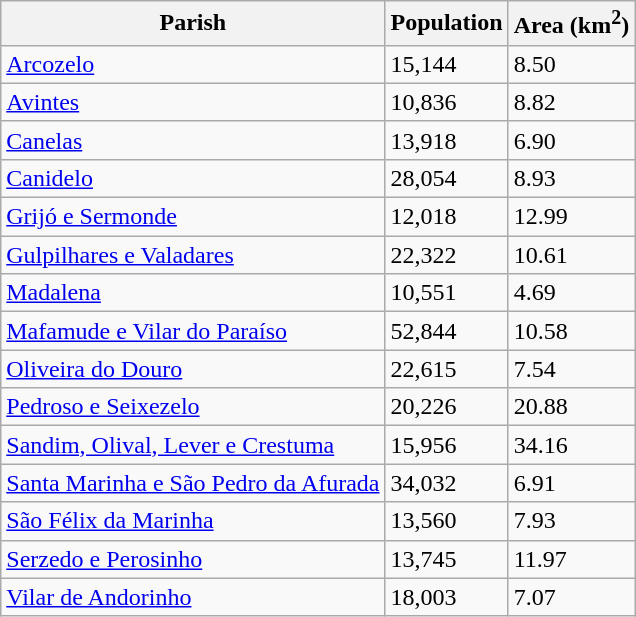<table class="wikitable sortable">
<tr>
<th>Parish</th>
<th>Population</th>
<th>Area (km<sup>2</sup>)</th>
</tr>
<tr>
<td><a href='#'>Arcozelo</a></td>
<td>15,144</td>
<td>8.50</td>
</tr>
<tr>
<td><a href='#'>Avintes</a></td>
<td>10,836</td>
<td>8.82</td>
</tr>
<tr>
<td><a href='#'>Canelas</a></td>
<td>13,918</td>
<td>6.90</td>
</tr>
<tr>
<td><a href='#'>Canidelo</a></td>
<td>28,054</td>
<td>8.93</td>
</tr>
<tr>
<td><a href='#'>Grijó e Sermonde</a></td>
<td>12,018</td>
<td>12.99</td>
</tr>
<tr>
<td><a href='#'>Gulpilhares e Valadares</a></td>
<td>22,322</td>
<td>10.61</td>
</tr>
<tr>
<td><a href='#'>Madalena</a></td>
<td>10,551</td>
<td>4.69</td>
</tr>
<tr>
<td><a href='#'>Mafamude e Vilar do Paraíso</a></td>
<td>52,844</td>
<td>10.58</td>
</tr>
<tr>
<td><a href='#'>Oliveira do Douro</a></td>
<td>22,615</td>
<td>7.54</td>
</tr>
<tr>
<td><a href='#'>Pedroso e Seixezelo</a></td>
<td>20,226</td>
<td>20.88</td>
</tr>
<tr>
<td><a href='#'>Sandim, Olival, Lever e Crestuma</a></td>
<td>15,956</td>
<td>34.16</td>
</tr>
<tr>
<td><a href='#'>Santa Marinha e São Pedro da Afurada</a></td>
<td>34,032</td>
<td>6.91</td>
</tr>
<tr>
<td><a href='#'>São Félix da Marinha</a></td>
<td>13,560</td>
<td>7.93</td>
</tr>
<tr>
<td><a href='#'>Serzedo e Perosinho</a></td>
<td>13,745</td>
<td>11.97</td>
</tr>
<tr>
<td><a href='#'>Vilar de Andorinho</a></td>
<td>18,003</td>
<td>7.07</td>
</tr>
</table>
